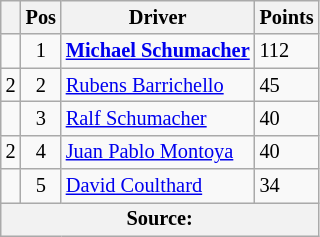<table class="wikitable" style="font-size: 85%;">
<tr>
<th></th>
<th>Pos</th>
<th>Driver</th>
<th>Points</th>
</tr>
<tr>
<td></td>
<td align="center">1</td>
<td> <strong><a href='#'>Michael Schumacher</a></strong></td>
<td>112</td>
</tr>
<tr>
<td> 2</td>
<td align="center">2</td>
<td> <a href='#'>Rubens Barrichello</a></td>
<td>45</td>
</tr>
<tr>
<td></td>
<td align="center">3</td>
<td> <a href='#'>Ralf Schumacher</a></td>
<td>40</td>
</tr>
<tr>
<td> 2</td>
<td align="center">4</td>
<td> <a href='#'>Juan Pablo Montoya</a></td>
<td>40</td>
</tr>
<tr>
<td></td>
<td align="center">5</td>
<td> <a href='#'>David Coulthard</a></td>
<td>34</td>
</tr>
<tr>
<th colspan=4>Source: </th>
</tr>
</table>
